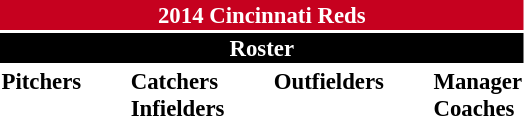<table class="toccolours" style="font-size: 95%;">
<tr>
<th colspan="10" style="background-color: #c6011f; color: #FFFFFF; text-align: center;">2014 Cincinnati Reds</th>
</tr>
<tr>
<td colspan="10" style="background-color: black; color: #FFFFFF; text-align: center;"><strong>Roster</strong></td>
</tr>
<tr>
<td valign="top"><strong>Pitchers</strong><br>






















</td>
<td width="25px"></td>
<td valign="top"><strong>Catchers</strong><br>


<strong>Infielders</strong>









</td>
<td width="25px"></td>
<td valign="top"><strong>Outfielders</strong><br>






</td>
<td width="25px"></td>
<td valign="top"><strong>Manager</strong><br>
<strong>Coaches</strong>
 
 
 
 
 
 
 
 
 
 </td>
</tr>
</table>
